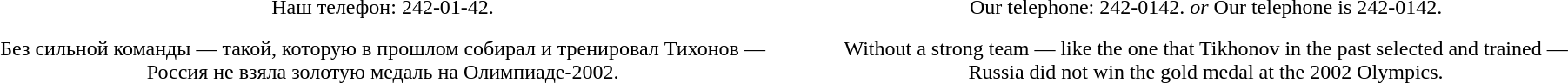<table align=center cellpadding=6 style="text-align:center">
<tr>
<td>Наш телефон: 242-01-42.</td>
<td>Our telephone: 242-0142.  <em>or</em> Our telephone is 242-0142.</td>
</tr>
<tr>
<td>Без сильной команды — такой, которую в прошлом собирал и тренировал Тихонов — Россия не взяла золотую медаль на Олимпиаде-2002.</td>
<td>Without a strong team — like the one that Tikhonov in the past selected and trained — Russia did not win the gold medal at the 2002 Olympics.</td>
</tr>
</table>
